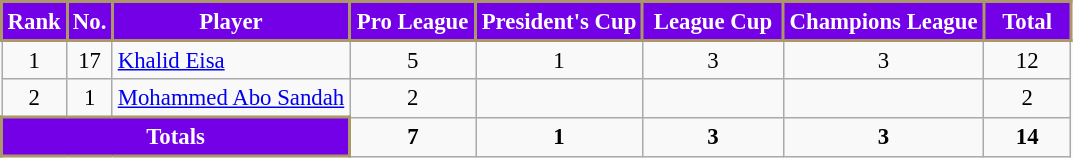<table class="wikitable" style="text-align:center; font-size:95%;">
<tr>
<th style="color:#FFFFFF; background:#7300E6; border:2px solid #AB9767;">Rank</th>
<th style="color:#FFFFFF; background:#7300E6; border:2px solid #AB9767;">No.</th>
<th style="color:#FFFFFF; background:#7300E6; border:2px solid #AB9767;">Player</th>
<th style="color:#FFFFFF; background:#7300E6; border:2px solid #AB9767;" width=76>Pro League</th>
<th style="color:#FFFFFF; background:#7300E6; border:2px solid #AB9767;">President's Cup</th>
<th style="color:#FFFFFF; background:#7300E6; border:2px solid #AB9767;" width=86>League Cup</th>
<th style="color:#FFFFFF; background:#7300E6; border:2px solid #AB9767;">Champions League</th>
<th style="color:#FFFFFF; background:#7300E6; border:2px solid #AB9767;" width=50>Total</th>
</tr>
<tr>
<td align=center>1</td>
<td align=center>17</td>
<td align=left> <a href='#'>Khalid Eisa</a></td>
<td rowspan=1 align="center">5</td>
<td rowspan=1 align="center">1</td>
<td rowspan=1 align="center">3</td>
<td rowspan=1 align="center">3</td>
<td rowspan=1 align="center">12</td>
</tr>
<tr>
<td align=center>2</td>
<td align=center>1</td>
<td align=left> <a href='#'>Mohammed Abo Sandah</a></td>
<td rowspan=1 align="center">2</td>
<td rowspan=1 align="center"></td>
<td rowspan=1 align="center"></td>
<td rowspan=1 align="center"></td>
<td rowspan=1 align="center">2</td>
</tr>
<tr>
<td style="color:#FFFFFF; background:#7300E6; border:2px solid #AB9767"; colspan=3><strong>Totals</strong></td>
<td align="center"><strong>7</strong></td>
<td align="center"><strong>1</strong></td>
<td align="center"><strong>3</strong></td>
<td align="center"><strong>3</strong></td>
<td align="center"><strong>14</strong></td>
</tr>
</table>
